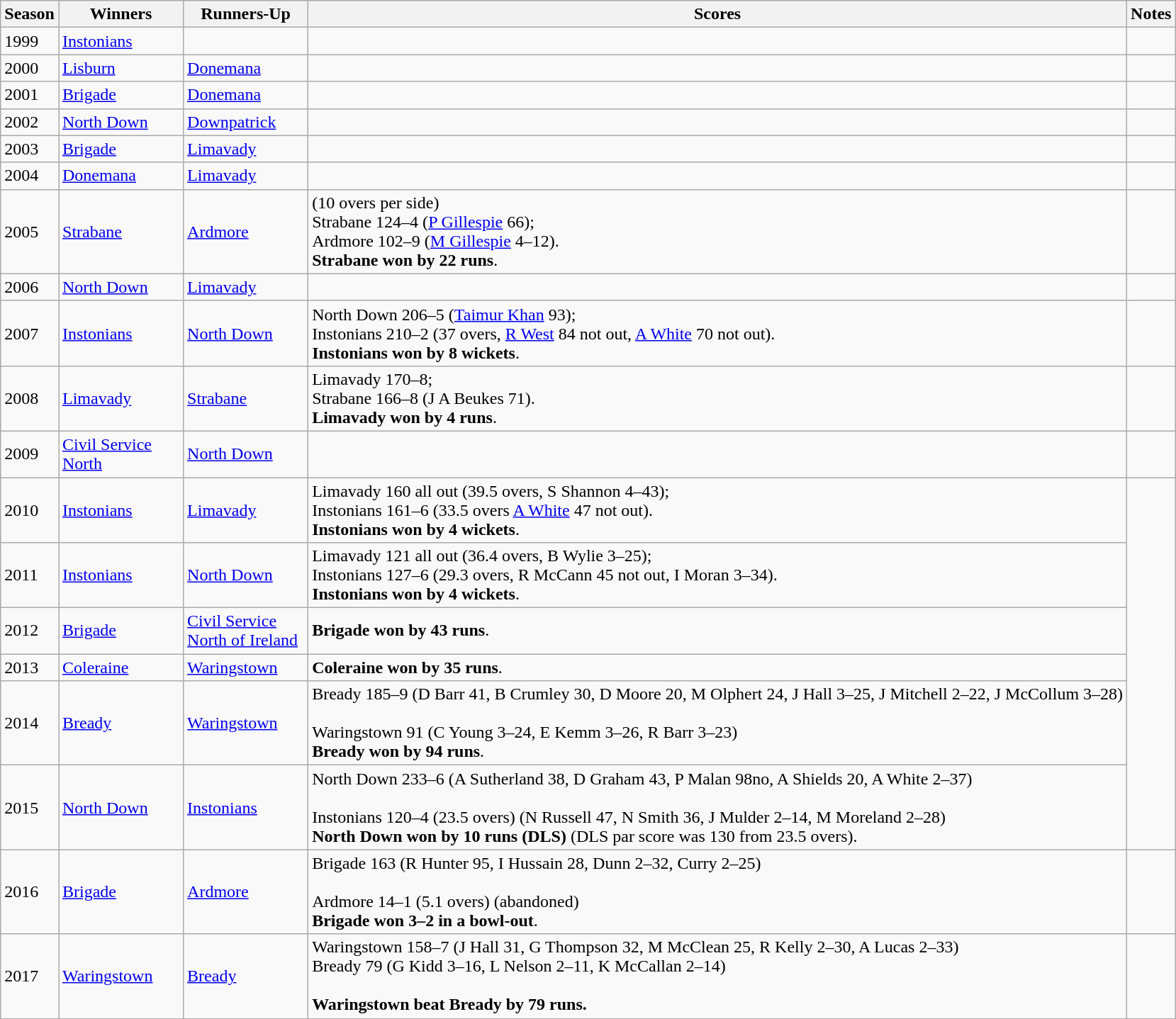<table class="wikitable">
<tr>
<th>Season</th>
<th width="110">Winners</th>
<th width="110">Runners-Up</th>
<th>Scores</th>
<th>Notes</th>
</tr>
<tr>
<td>1999</td>
<td><a href='#'>Instonians</a></td>
<td></td>
<td></td>
<td></td>
</tr>
<tr>
<td>2000</td>
<td><a href='#'>Lisburn</a></td>
<td><a href='#'>Donemana</a></td>
<td></td>
<td></td>
</tr>
<tr>
<td>2001</td>
<td><a href='#'>Brigade</a></td>
<td><a href='#'>Donemana</a></td>
<td></td>
<td></td>
</tr>
<tr>
<td>2002</td>
<td><a href='#'>North Down</a></td>
<td><a href='#'>Downpatrick</a></td>
<td></td>
<td></td>
</tr>
<tr>
<td>2003</td>
<td><a href='#'>Brigade</a></td>
<td><a href='#'>Limavady</a></td>
<td></td>
<td></td>
</tr>
<tr>
<td>2004</td>
<td><a href='#'>Donemana</a></td>
<td><a href='#'>Limavady</a></td>
<td></td>
<td></td>
</tr>
<tr>
<td>2005</td>
<td><a href='#'>Strabane</a></td>
<td><a href='#'>Ardmore</a></td>
<td>(10 overs per side)<br>Strabane 124–4 (<a href='#'>P Gillespie</a> 66);<br>Ardmore 102–9 (<a href='#'>M Gillespie</a> 4–12).<br><strong>Strabane won by 22 runs</strong>.</td>
<td></td>
</tr>
<tr>
<td>2006</td>
<td><a href='#'>North Down</a></td>
<td><a href='#'>Limavady</a></td>
<td></td>
<td></td>
</tr>
<tr>
<td>2007</td>
<td><a href='#'>Instonians</a></td>
<td><a href='#'>North Down</a></td>
<td>North Down 206–5 (<a href='#'>Taimur Khan</a> 93);<br>Instonians 210–2 (37 overs, <a href='#'>R West</a> 84 not out, <a href='#'>A White</a> 70 not out).<br><strong>Instonians won by 8 wickets</strong>.</td>
<td></td>
</tr>
<tr>
<td>2008</td>
<td><a href='#'>Limavady</a></td>
<td><a href='#'>Strabane</a></td>
<td>Limavady 170–8;<br>Strabane 166–8 (J A Beukes 71).<br><strong>Limavady won by 4 runs</strong>.</td>
<td></td>
</tr>
<tr>
<td>2009</td>
<td><a href='#'>Civil Service North</a></td>
<td><a href='#'>North Down</a></td>
<td></td>
<td></td>
</tr>
<tr>
<td>2010</td>
<td><a href='#'>Instonians</a></td>
<td><a href='#'>Limavady</a></td>
<td>Limavady 160 all out (39.5 overs, S Shannon 4–43);<br>Instonians 161–6 (33.5 overs <a href='#'>A White</a> 47 not out).<br><strong>Instonians won by 4 wickets</strong>.</td>
</tr>
<tr>
<td>2011</td>
<td><a href='#'>Instonians</a></td>
<td><a href='#'>North Down</a></td>
<td>Limavady 121 all out (36.4 overs, B Wylie 3–25);<br>Instonians 127–6 (29.3 overs, R McCann 45 not out, I Moran 3–34).<br><strong>Instonians won by 4 wickets</strong>.</td>
</tr>
<tr>
<td>2012</td>
<td><a href='#'>Brigade</a></td>
<td><a href='#'>Civil Service North of Ireland</a></td>
<td><strong>Brigade won by 43 runs</strong>.</td>
</tr>
<tr>
<td>2013</td>
<td><a href='#'>Coleraine</a></td>
<td><a href='#'>Waringstown</a></td>
<td><strong>Coleraine won by 35 runs</strong>.</td>
</tr>
<tr>
<td>2014</td>
<td><a href='#'>Bready</a></td>
<td><a href='#'>Waringstown</a></td>
<td>Bready 185–9 (D Barr 41, B Crumley 30, D Moore 20, M Olphert 24, J Hall 3–25, J Mitchell 2–22, J McCollum 3–28)<br><br>Waringstown 91 (C Young 3–24, E Kemm 3–26, R Barr 3–23)
<br><strong>Bready won by 94 runs</strong>.</td>
</tr>
<tr>
<td>2015</td>
<td><a href='#'>North Down</a></td>
<td><a href='#'>Instonians</a></td>
<td>North Down 233–6 (A Sutherland 38, D Graham 43, P Malan 98no, A Shields 20, A White 2–37)<br><br>Instonians 120–4 (23.5 overs) (N Russell 47, N Smith 36, J Mulder 2–14, M Moreland 2–28)
<br><strong>North Down won by 10 runs (DLS)</strong> (DLS par score was 130 from 23.5 overs).</td>
</tr>
<tr>
<td>2016</td>
<td><a href='#'>Brigade</a></td>
<td><a href='#'>Ardmore</a></td>
<td>Brigade 163 (R Hunter 95, I Hussain 28, Dunn 2–32, Curry 2–25)<br><br>Ardmore 14–1 (5.1 overs) (abandoned)
<br><strong>Brigade won 3–2 in a bowl-out</strong>.</td>
<td></td>
</tr>
<tr>
<td>2017</td>
<td><a href='#'>Waringstown</a></td>
<td><a href='#'>Bready</a></td>
<td>Waringstown 158–7 (J Hall 31, G Thompson 32, M McClean 25, R Kelly 2–30, A Lucas 2–33)<br>Bready 79 (G Kidd 3–16, L Nelson 2–11, K McCallan 2–14)<br><br><strong>Waringstown beat Bready by 79 runs.</strong></td>
<td></td>
</tr>
</table>
